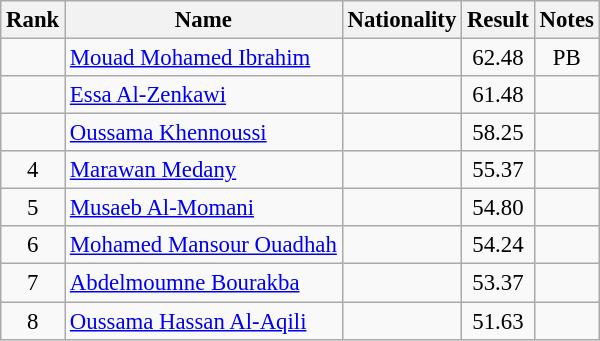<table class="wikitable sortable" style="text-align:center;font-size:95%">
<tr>
<th>Rank</th>
<th>Name</th>
<th>Nationality</th>
<th>Result</th>
<th>Notes</th>
</tr>
<tr>
<td></td>
<td align=left><a href='#'>Mouad Mohamed Ibrahim</a></td>
<td align=left></td>
<td>62.48</td>
<td>PB</td>
</tr>
<tr>
<td></td>
<td align=left><a href='#'>Essa Al-Zenkawi</a></td>
<td align=left></td>
<td>61.48</td>
<td></td>
</tr>
<tr>
<td></td>
<td align=left><a href='#'>Oussama Khennoussi</a></td>
<td align=left></td>
<td>58.25</td>
<td></td>
</tr>
<tr>
<td>4</td>
<td align=left><a href='#'>Marawan Medany</a></td>
<td align=left></td>
<td>55.37</td>
<td></td>
</tr>
<tr>
<td>5</td>
<td align=left><a href='#'>Musaeb Al-Momani</a></td>
<td align=left></td>
<td>54.80</td>
<td></td>
</tr>
<tr>
<td>6</td>
<td align=left><a href='#'>Mohamed Mansour Ouadhah</a></td>
<td align=left></td>
<td>54.24</td>
<td></td>
</tr>
<tr>
<td>7</td>
<td align=left><a href='#'>Abdelmoumne Bourakba</a></td>
<td align=left></td>
<td>53.37</td>
<td></td>
</tr>
<tr>
<td>8</td>
<td align=left><a href='#'>Oussama Hassan Al-Aqili</a></td>
<td align=left></td>
<td>51.63</td>
<td></td>
</tr>
</table>
